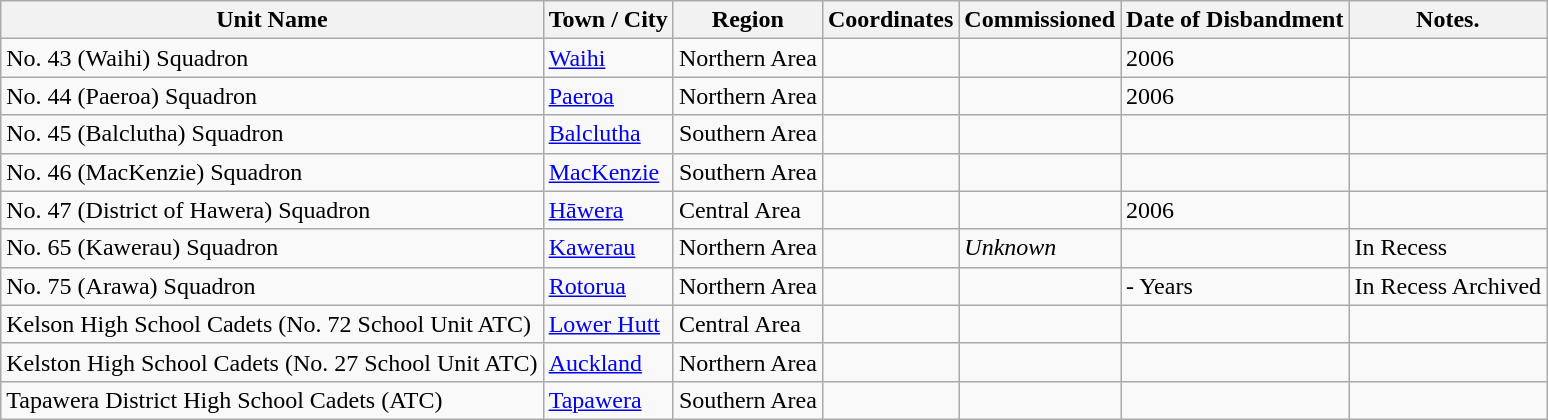<table class="wikitable sortable">
<tr>
<th>Unit Name</th>
<th>Town / City</th>
<th>Region</th>
<th>Coordinates</th>
<th>Commissioned</th>
<th>Date of Disbandment</th>
<th>Notes.</th>
</tr>
<tr>
<td>No. 43 (Waihi) Squadron</td>
<td><a href='#'>Waihi</a></td>
<td>Northern Area</td>
<td></td>
<td></td>
<td>2006</td>
<td></td>
</tr>
<tr>
<td>No. 44 (Paeroa) Squadron</td>
<td><a href='#'>Paeroa</a></td>
<td>Northern Area</td>
<td></td>
<td></td>
<td>2006</td>
<td></td>
</tr>
<tr>
<td>No. 45 (Balclutha) Squadron</td>
<td><a href='#'>Balclutha</a></td>
<td>Southern Area</td>
<td></td>
<td></td>
<td></td>
<td></td>
</tr>
<tr>
<td>No. 46 (MacKenzie) Squadron</td>
<td><a href='#'>MacKenzie</a></td>
<td>Southern Area</td>
<td></td>
<td></td>
<td></td>
<td></td>
</tr>
<tr>
<td>No. 47 (District of Hawera) Squadron</td>
<td><a href='#'>Hāwera</a></td>
<td>Central Area</td>
<td></td>
<td></td>
<td>2006</td>
<td></td>
</tr>
<tr>
<td>No. 65 (Kawerau) Squadron</td>
<td><a href='#'>Kawerau</a></td>
<td>Northern Area</td>
<td></td>
<td><em>Unknown</em></td>
<td></td>
<td>In Recess</td>
</tr>
<tr>
<td>No. 75 (Arawa) Squadron</td>
<td><a href='#'>Rotorua</a></td>
<td>Northern Area</td>
<td></td>
<td></td>
<td> -  Years</td>
<td>In Recess Archived</td>
</tr>
<tr>
<td>Kelson High School Cadets (No. 72 School Unit ATC)</td>
<td><a href='#'>Lower Hutt</a></td>
<td>Central Area</td>
<td></td>
<td></td>
<td></td>
<td></td>
</tr>
<tr>
<td>Kelston High School Cadets (No. 27 School Unit ATC)</td>
<td><a href='#'>Auckland</a></td>
<td>Northern Area</td>
<td></td>
<td></td>
<td></td>
<td></td>
</tr>
<tr>
<td>Tapawera District High School Cadets (ATC)</td>
<td><a href='#'>Tapawera</a></td>
<td>Southern Area</td>
<td></td>
<td></td>
<td></td>
<td></td>
</tr>
</table>
